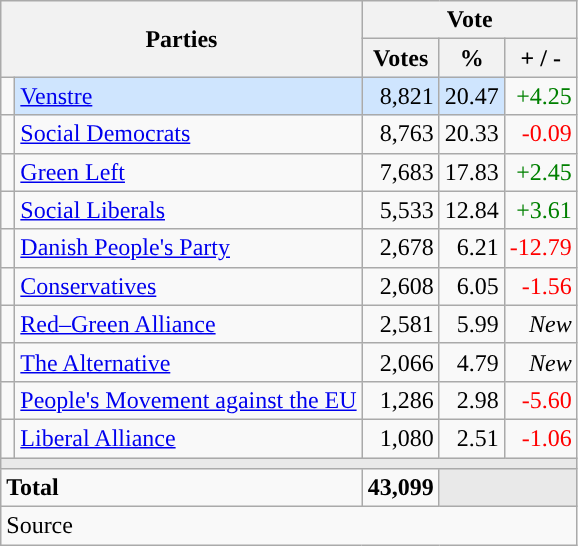<table class="wikitable" style="text-align:right;">
<tr>
<th style="text-align:centre;" rowspan="2" colspan="2" width="225">Parties</th>
<th colspan="3">Vote</th>
</tr>
<tr>
<th width="15">Votes</th>
<th width="15">%</th>
<th width="15">+ / -</th>
</tr>
<tr>
<td width="2" style="color:inherit;background:"></td>
<td bgcolor=#cfe5fe   align="left"><a href='#'>Venstre</a></td>
<td bgcolor=#cfe5fe>8,821</td>
<td bgcolor=#cfe5fe>20.47</td>
<td style=color:green;>+4.25</td>
</tr>
<tr>
<td width="2" style="color:inherit;background:"></td>
<td align="left"><a href='#'>Social Democrats</a></td>
<td>8,763</td>
<td>20.33</td>
<td style=color:red;>-0.09</td>
</tr>
<tr>
<td width="2" style="color:inherit;background:"></td>
<td align="left"><a href='#'>Green Left</a></td>
<td>7,683</td>
<td>17.83</td>
<td style=color:green;>+2.45</td>
</tr>
<tr>
<td width="2" style="color:inherit;background:"></td>
<td align="left"><a href='#'>Social Liberals</a></td>
<td>5,533</td>
<td>12.84</td>
<td style=color:green;>+3.61</td>
</tr>
<tr>
<td width="2" style="color:inherit;background:"></td>
<td align="left"><a href='#'>Danish People's Party</a></td>
<td>2,678</td>
<td>6.21</td>
<td style=color:red;>-12.79</td>
</tr>
<tr>
<td width="2" style="color:inherit;background:"></td>
<td align="left"><a href='#'>Conservatives</a></td>
<td>2,608</td>
<td>6.05</td>
<td style=color:red;>-1.56</td>
</tr>
<tr>
<td width="2" style="color:inherit;background:"></td>
<td align="left"><a href='#'>Red–Green Alliance</a></td>
<td>2,581</td>
<td>5.99</td>
<td><em>New</em></td>
</tr>
<tr>
<td width="2" style="color:inherit;background:"></td>
<td align="left"><a href='#'>The Alternative</a></td>
<td>2,066</td>
<td>4.79</td>
<td><em>New</em></td>
</tr>
<tr>
<td width="2" style="color:inherit;background:"></td>
<td align="left"><a href='#'>People's Movement against the EU</a></td>
<td>1,286</td>
<td>2.98</td>
<td style=color:red;>-5.60</td>
</tr>
<tr>
<td width="2" style="color:inherit;background:"></td>
<td align="left"><a href='#'>Liberal Alliance</a></td>
<td>1,080</td>
<td>2.51</td>
<td style=color:red;>-1.06</td>
</tr>
<tr>
<td colspan="7" bgcolor="#E9E9E9"></td>
</tr>
<tr>
<td align="left" colspan="2"><strong>Total</strong></td>
<td><strong>43,099</strong></td>
<td bgcolor="#E9E9E9" colspan="2"></td>
</tr>
<tr>
<td align="left" colspan="6">Source</td>
</tr>
</table>
